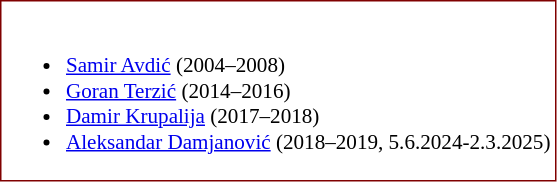<table class="toccolours" style="border:#800000 solid 1px; background:#fff; font-size:88%;">
<tr>
<td><br><ul><li> <a href='#'>Samir Avdić</a> (2004–2008)</li><li> <a href='#'>Goran Terzić</a> (2014–2016)</li><li> <a href='#'>Damir Krupalija</a> (2017–2018)</li><li> <a href='#'>Aleksandar Damjanović</a> (2018–2019, 5.6.2024-2.3.2025)</li></ul></td>
</tr>
</table>
